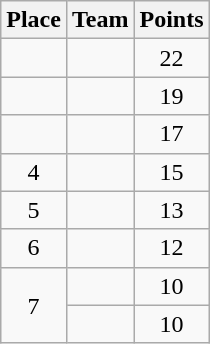<table class="wikitable" style="text-align:center; padding-bottom:0;">
<tr>
<th>Place</th>
<th style="text-align:left;">Team</th>
<th>Points</th>
</tr>
<tr>
<td></td>
<td align=left></td>
<td>22</td>
</tr>
<tr>
<td></td>
<td align=left></td>
<td>19</td>
</tr>
<tr>
<td></td>
<td align=left></td>
<td>17</td>
</tr>
<tr>
<td>4</td>
<td align=left></td>
<td>15</td>
</tr>
<tr>
<td>5</td>
<td align=left></td>
<td>13</td>
</tr>
<tr>
<td>6</td>
<td align=left></td>
<td>12</td>
</tr>
<tr>
<td rowspan=2>7</td>
<td align=left></td>
<td>10</td>
</tr>
<tr>
<td align=left></td>
<td>10</td>
</tr>
</table>
